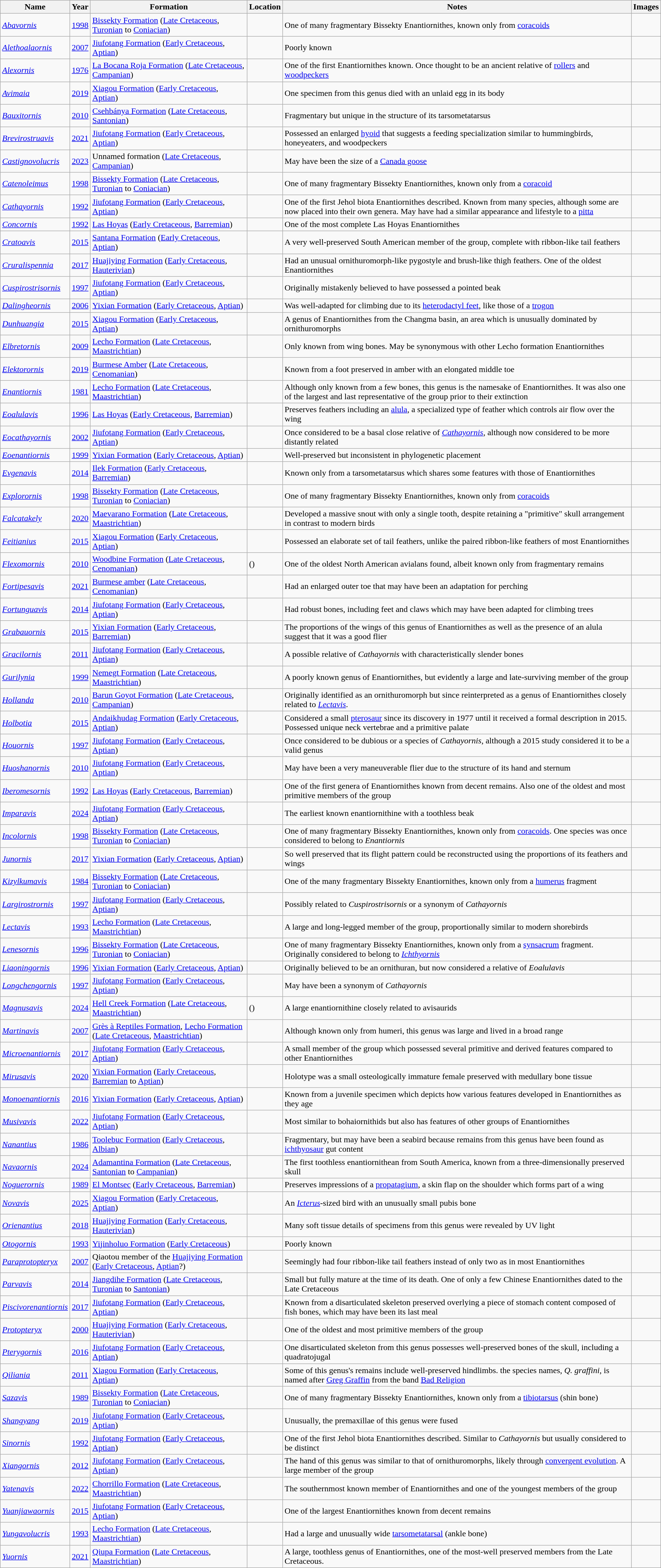<table class="wikitable sortable" align="center" width="100%">
<tr>
<th>Name</th>
<th>Year</th>
<th>Formation</th>
<th>Location</th>
<th>Notes</th>
<th>Images</th>
</tr>
<tr>
<td><em><a href='#'>Abavornis</a></em></td>
<td><a href='#'>1998</a></td>
<td><a href='#'>Bissekty Formation</a> (<a href='#'>Late Cretaceous</a>, <a href='#'>Turonian</a> to <a href='#'>Coniacian</a>)</td>
<td></td>
<td>One of many fragmentary Bissekty Enantiornithes, known only from <a href='#'>coracoids</a></td>
<td></td>
</tr>
<tr>
<td><em><a href='#'>Alethoalaornis</a></em></td>
<td><a href='#'>2007</a></td>
<td><a href='#'>Jiufotang Formation</a> (<a href='#'>Early Cretaceous</a>, <a href='#'>Aptian</a>)</td>
<td></td>
<td>Poorly known</td>
<td></td>
</tr>
<tr>
<td><em><a href='#'>Alexornis</a></em></td>
<td><a href='#'>1976</a></td>
<td><a href='#'>La Bocana Roja Formation</a> (<a href='#'>Late Cretaceous</a>, <a href='#'>Campanian</a>)</td>
<td></td>
<td>One of the first Enantiornithes known. Once thought to be an ancient relative of <a href='#'>rollers</a> and <a href='#'>woodpeckers</a></td>
<td></td>
</tr>
<tr>
<td><em><a href='#'>Avimaia</a></em></td>
<td><a href='#'>2019</a></td>
<td><a href='#'>Xiagou Formation</a> (<a href='#'>Early Cretaceous</a>, <a href='#'>Aptian</a>)</td>
<td></td>
<td>One specimen from this genus died with an unlaid egg in its body</td>
<td></td>
</tr>
<tr>
<td><em><a href='#'>Bauxitornis</a></em></td>
<td><a href='#'>2010</a></td>
<td><a href='#'>Csehbánya Formation</a> (<a href='#'>Late Cretaceous</a>, <a href='#'>Santonian</a>)</td>
<td></td>
<td>Fragmentary but unique in the structure of its tarsometatarsus</td>
<td></td>
</tr>
<tr>
<td><em><a href='#'>Brevirostruavis</a></em></td>
<td><a href='#'>2021</a></td>
<td><a href='#'>Jiufotang Formation</a> (<a href='#'>Early Cretaceous</a>, <a href='#'>Aptian</a>)</td>
<td></td>
<td>Possessed an enlarged <a href='#'>hyoid</a> that suggests a feeding specialization similar to hummingbirds, honeyeaters, and woodpeckers</td>
<td></td>
</tr>
<tr>
<td><em><a href='#'>Castignovolucris</a></em></td>
<td><a href='#'>2023</a></td>
<td>Unnamed formation (<a href='#'>Late Cretaceous</a>, <a href='#'>Campanian</a>)</td>
<td></td>
<td>May have been the size of a <a href='#'>Canada goose</a></td>
<td></td>
</tr>
<tr>
<td><em><a href='#'>Catenoleimus</a></em></td>
<td><a href='#'>1998</a></td>
<td><a href='#'>Bissekty Formation</a> (<a href='#'>Late Cretaceous</a>, <a href='#'>Turonian</a> to <a href='#'>Coniacian</a>)</td>
<td></td>
<td>One of many fragmentary Bissekty Enantiornithes, known only from a <a href='#'>coracoid</a></td>
<td></td>
</tr>
<tr>
<td><em><a href='#'>Cathayornis</a></em></td>
<td><a href='#'>1992</a></td>
<td><a href='#'>Jiufotang Formation</a> (<a href='#'>Early Cretaceous</a>, <a href='#'>Aptian</a>)</td>
<td></td>
<td>One of the first Jehol biota Enantiornithes described. Known from many species, although some are now placed into their own genera. May have had a similar appearance and lifestyle to a <a href='#'>pitta</a></td>
<td></td>
</tr>
<tr>
<td><em><a href='#'>Concornis</a></em></td>
<td><a href='#'>1992</a></td>
<td><a href='#'>Las Hoyas</a> (<a href='#'>Early Cretaceous</a>, <a href='#'>Barremian</a>)</td>
<td></td>
<td>One of the most complete Las Hoyas Enantiornithes</td>
<td></td>
</tr>
<tr>
<td><em><a href='#'>Cratoavis</a></em></td>
<td><a href='#'>2015</a></td>
<td><a href='#'>Santana Formation</a> (<a href='#'>Early Cretaceous</a>, <a href='#'>Aptian</a>)</td>
<td></td>
<td>A very well-preserved South American member of the group, complete with ribbon-like tail feathers</td>
<td></td>
</tr>
<tr>
<td><em><a href='#'>Cruralispennia</a></em></td>
<td><a href='#'>2017</a></td>
<td><a href='#'>Huajiying Formation</a> (<a href='#'>Early Cretaceous</a>, <a href='#'>Hauterivian</a>)</td>
<td></td>
<td>Had an unusual ornithuromorph-like pygostyle and brush-like thigh feathers. One of the oldest Enantiornithes</td>
<td></td>
</tr>
<tr>
<td><em><a href='#'>Cuspirostrisornis</a></em></td>
<td><a href='#'>1997</a></td>
<td><a href='#'>Jiufotang Formation</a> (<a href='#'>Early Cretaceous</a>, <a href='#'>Aptian</a>)</td>
<td></td>
<td>Originally mistakenly believed to have possessed a pointed beak</td>
<td></td>
</tr>
<tr>
<td><em><a href='#'>Dalingheornis</a></em></td>
<td><a href='#'>2006</a></td>
<td><a href='#'>Yixian Formation</a> (<a href='#'>Early Cretaceous</a>, <a href='#'>Aptian</a>)</td>
<td></td>
<td>Was well-adapted for climbing due to its <a href='#'>heterodactyl feet</a>, like those of a <a href='#'>trogon</a></td>
<td></td>
</tr>
<tr>
<td><em><a href='#'>Dunhuangia</a></em></td>
<td><a href='#'>2015</a></td>
<td><a href='#'>Xiagou Formation</a> (<a href='#'>Early Cretaceous</a>, <a href='#'>Aptian</a>)</td>
<td></td>
<td>A genus of Enantiornithes from the Changma basin, an area which is unusually dominated by ornithuromorphs</td>
<td></td>
</tr>
<tr>
<td><em><a href='#'>Elbretornis</a></em></td>
<td><a href='#'>2009</a></td>
<td><a href='#'>Lecho Formation</a> (<a href='#'>Late Cretaceous</a>, <a href='#'>Maastrichtian</a>)</td>
<td></td>
<td>Only known from wing bones. May be synonymous with other Lecho formation Enantiornithes</td>
<td></td>
</tr>
<tr>
<td><em><a href='#'>Elektorornis</a></em></td>
<td><a href='#'>2019</a></td>
<td><a href='#'>Burmese Amber</a> (<a href='#'>Late Cretaceous</a>, <a href='#'>Cenomanian</a>)</td>
<td></td>
<td>Known from a foot preserved in amber with an elongated middle toe</td>
<td></td>
</tr>
<tr>
<td><em><a href='#'>Enantiornis</a></em></td>
<td><a href='#'>1981</a></td>
<td><a href='#'>Lecho Formation</a> (<a href='#'>Late Cretaceous</a>, <a href='#'>Maastrichtian</a>)</td>
<td></td>
<td>Although only known from a few bones, this genus is the namesake of Enantiornithes. It was also one of the largest and last representative of the group prior to their extinction</td>
<td></td>
</tr>
<tr>
<td><em><a href='#'>Eoalulavis</a></em></td>
<td><a href='#'>1996</a></td>
<td><a href='#'>Las Hoyas</a> (<a href='#'>Early Cretaceous</a>, <a href='#'>Barremian</a>)</td>
<td></td>
<td>Preserves feathers including an <a href='#'>alula</a>, a specialized type of feather which controls air flow over the wing</td>
<td></td>
</tr>
<tr>
<td><em><a href='#'>Eocathayornis</a></em></td>
<td><a href='#'>2002</a></td>
<td><a href='#'>Jiufotang Formation</a> (<a href='#'>Early Cretaceous</a>, <a href='#'>Aptian</a>)</td>
<td></td>
<td>Once considered to be a basal close relative of <em><a href='#'>Cathayornis</a></em>, although now considered to be more distantly related</td>
<td></td>
</tr>
<tr>
<td><em><a href='#'>Eoenantiornis</a></em></td>
<td><a href='#'>1999</a></td>
<td><a href='#'>Yixian Formation</a> (<a href='#'>Early Cretaceous</a>, <a href='#'>Aptian</a>)</td>
<td></td>
<td>Well-preserved but inconsistent in phylogenetic placement</td>
<td></td>
</tr>
<tr>
<td><em><a href='#'>Evgenavis</a></em></td>
<td><a href='#'>2014</a></td>
<td><a href='#'>Ilek Formation</a> (<a href='#'>Early Cretaceous</a>, <a href='#'>Barremian</a>)</td>
<td></td>
<td>Known only from a tarsometatarsus which shares some features with those of Enantiornithes</td>
<td></td>
</tr>
<tr>
<td><em><a href='#'>Explorornis</a></em></td>
<td><a href='#'>1998</a></td>
<td><a href='#'>Bissekty Formation</a> (<a href='#'>Late Cretaceous</a>, <a href='#'>Turonian</a> to <a href='#'>Coniacian</a>)</td>
<td></td>
<td>One of many fragmentary Bissekty Enantiornithes, known only from <a href='#'>coracoids</a></td>
<td></td>
</tr>
<tr>
<td><em><a href='#'>Falcatakely</a></em></td>
<td><a href='#'>2020</a></td>
<td><a href='#'>Maevarano Formation</a> (<a href='#'>Late Cretaceous</a>, <a href='#'>Maastrichtian</a>)</td>
<td></td>
<td>Developed a massive snout with only a single tooth, despite retaining a "primitive" skull arrangement in contrast to modern birds</td>
<td></td>
</tr>
<tr>
<td><em><a href='#'>Feitianius</a></em></td>
<td><a href='#'>2015</a></td>
<td><a href='#'>Xiagou Formation</a> (<a href='#'>Early Cretaceous</a>, <a href='#'>Aptian</a>)</td>
<td></td>
<td>Possessed an elaborate set of tail feathers, unlike the paired ribbon-like feathers of most Enantiornithes</td>
<td></td>
</tr>
<tr>
<td><em><a href='#'>Flexomornis</a></em></td>
<td><a href='#'>2010</a></td>
<td><a href='#'>Woodbine Formation</a> (<a href='#'>Late Cretaceous</a>, <a href='#'>Cenomanian</a>)</td>
<td> ()</td>
<td>One of the oldest North American avialans found, albeit known only from fragmentary remains</td>
<td></td>
</tr>
<tr>
<td><em><a href='#'>Fortipesavis</a></em></td>
<td><a href='#'>2021</a></td>
<td><a href='#'>Burmese amber</a> (<a href='#'>Late Cretaceous</a>, <a href='#'>Cenomanian</a>)</td>
<td></td>
<td>Had an enlarged outer toe that may have been an adaptation for perching</td>
<td></td>
</tr>
<tr>
<td><em><a href='#'>Fortunguavis</a></em></td>
<td><a href='#'>2014</a></td>
<td><a href='#'>Jiufotang Formation</a> (<a href='#'>Early Cretaceous</a>, <a href='#'>Aptian</a>)</td>
<td></td>
<td>Had robust bones, including feet and claws which may have been adapted for climbing trees</td>
<td></td>
</tr>
<tr>
<td><em><a href='#'>Grabauornis</a></em></td>
<td><a href='#'>2015</a></td>
<td><a href='#'>Yixian Formation</a> (<a href='#'>Early Cretaceous</a>, <a href='#'>Barremian</a>)</td>
<td></td>
<td>The proportions of the wings of this genus of Enantiornithes as well as the presence of an alula suggest that it was a good flier</td>
<td></td>
</tr>
<tr>
<td><em><a href='#'>Gracilornis</a></em></td>
<td><a href='#'>2011</a></td>
<td><a href='#'>Jiufotang Formation</a> (<a href='#'>Early Cretaceous</a>, <a href='#'>Aptian</a>)</td>
<td></td>
<td>A possible relative of <em>Cathayornis</em> with characteristically slender bones</td>
<td></td>
</tr>
<tr>
<td><em><a href='#'>Gurilynia</a></em></td>
<td><a href='#'>1999</a></td>
<td><a href='#'>Nemegt Formation</a> (<a href='#'>Late Cretaceous</a>, <a href='#'>Maastrichtian</a>)</td>
<td></td>
<td>A poorly known genus of Enantiornithes, but evidently a large and late-surviving member of the group</td>
<td></td>
</tr>
<tr>
<td><em><a href='#'>Hollanda</a></em></td>
<td><a href='#'>2010</a></td>
<td><a href='#'>Barun Goyot Formation</a> (<a href='#'>Late Cretaceous</a>, <a href='#'>Campanian</a>)</td>
<td></td>
<td>Originally identified as an ornithuromorph but since reinterpreted as a genus of Enantiornithes closely related to <em><a href='#'>Lectavis</a></em>.</td>
<td></td>
</tr>
<tr>
<td><em><a href='#'>Holbotia</a></em></td>
<td><a href='#'>2015</a></td>
<td><a href='#'>Andaikhudag Formation</a> (<a href='#'>Early Cretaceous</a>, <a href='#'>Aptian</a>)</td>
<td></td>
<td>Considered a small <a href='#'>pterosaur</a> since its discovery in 1977 until it received a formal description in 2015. Possessed unique neck vertebrae and a primitive palate</td>
<td></td>
</tr>
<tr>
<td><em><a href='#'>Houornis</a></em></td>
<td><a href='#'>1997</a></td>
<td><a href='#'>Jiufotang Formation</a> (<a href='#'>Early Cretaceous</a>, <a href='#'>Aptian</a>)</td>
<td></td>
<td>Once considered to be dubious or a species of <em>Cathayornis</em>, although a 2015 study considered it to be a valid genus</td>
<td></td>
</tr>
<tr>
<td><em><a href='#'>Huoshanornis</a></em></td>
<td><a href='#'>2010</a></td>
<td><a href='#'>Jiufotang Formation</a> (<a href='#'>Early Cretaceous</a>, <a href='#'>Aptian</a>)</td>
<td></td>
<td>May have been a very maneuverable flier due to the structure of its hand and sternum</td>
<td></td>
</tr>
<tr>
<td><em><a href='#'>Iberomesornis</a></em></td>
<td><a href='#'>1992</a></td>
<td><a href='#'>Las Hoyas</a> (<a href='#'>Early Cretaceous</a>, <a href='#'>Barremian</a>)</td>
<td></td>
<td>One of the first genera of Enantiornithes known from decent remains. Also one of the oldest and most primitive members of the group</td>
<td></td>
</tr>
<tr>
<td><em><a href='#'>Imparavis</a></em></td>
<td><a href='#'>2024</a></td>
<td><a href='#'>Jiufotang Formation</a> (<a href='#'>Early Cretaceous</a>, <a href='#'>Aptian</a>)</td>
<td></td>
<td>The earliest known enantiornithine with a toothless beak</td>
<td></td>
</tr>
<tr>
<td><em><a href='#'>Incolornis</a></em></td>
<td><a href='#'>1998</a></td>
<td><a href='#'>Bissekty Formation</a> (<a href='#'>Late Cretaceous</a>, <a href='#'>Turonian</a> to <a href='#'>Coniacian</a>)</td>
<td></td>
<td>One of many fragmentary Bissekty Enantiornithes, known only from <a href='#'>coracoids</a>. One species was once considered to belong to <em>Enantiornis</em></td>
<td></td>
</tr>
<tr>
<td><em><a href='#'>Junornis</a></em></td>
<td><a href='#'>2017</a></td>
<td><a href='#'>Yixian Formation</a> (<a href='#'>Early Cretaceous</a>, <a href='#'>Aptian</a>)</td>
<td></td>
<td>So well preserved that its flight pattern could be reconstructed using the proportions of its feathers and wings</td>
<td></td>
</tr>
<tr>
<td><em><a href='#'>Kizylkumavis</a></em></td>
<td><a href='#'>1984</a></td>
<td><a href='#'>Bissekty Formation</a> (<a href='#'>Late Cretaceous</a>, <a href='#'>Turonian</a> to <a href='#'>Coniacian</a>)</td>
<td></td>
<td>One of the many fragmentary Bissekty Enantiornithes, known only from a <a href='#'>humerus</a> fragment</td>
<td></td>
</tr>
<tr>
<td><em><a href='#'>Largirostrornis</a></em></td>
<td><a href='#'>1997</a></td>
<td><a href='#'>Jiufotang Formation</a> (<a href='#'>Early Cretaceous</a>, <a href='#'>Aptian</a>)</td>
<td></td>
<td>Possibly related to <em>Cuspirostrisornis</em> or a synonym of <em>Cathayornis</em></td>
<td></td>
</tr>
<tr>
<td><em><a href='#'>Lectavis</a></em></td>
<td><a href='#'>1993</a></td>
<td><a href='#'>Lecho Formation</a> (<a href='#'>Late Cretaceous</a>, <a href='#'>Maastrichtian</a>)</td>
<td></td>
<td>A large and long-legged member of the group, proportionally similar to modern shorebirds</td>
<td></td>
</tr>
<tr>
<td><em><a href='#'>Lenesornis</a></em></td>
<td><a href='#'>1996</a></td>
<td><a href='#'>Bissekty Formation</a> (<a href='#'>Late Cretaceous</a>, <a href='#'>Turonian</a> to <a href='#'>Coniacian</a>)</td>
<td></td>
<td>One of many fragmentary Bissekty Enantiornithes, known only from a <a href='#'>synsacrum</a> fragment. Originally considered to belong to <em><a href='#'>Ichthyornis</a></em></td>
<td></td>
</tr>
<tr>
<td><em><a href='#'>Liaoningornis</a></em></td>
<td><a href='#'>1996</a></td>
<td><a href='#'>Yixian Formation</a> (<a href='#'>Early Cretaceous</a>, <a href='#'>Aptian</a>)</td>
<td></td>
<td>Originally believed to be an ornithuran, but now considered a relative of <em>Eoalulavis</em></td>
<td></td>
</tr>
<tr>
<td><em><a href='#'>Longchengornis</a></em></td>
<td><a href='#'>1997</a></td>
<td><a href='#'>Jiufotang Formation</a> (<a href='#'>Early Cretaceous</a>, <a href='#'>Aptian</a>)</td>
<td></td>
<td>May have been a synonym of <em>Cathayornis</em></td>
<td></td>
</tr>
<tr>
<td><em><a href='#'>Magnusavis</a></em></td>
<td><a href='#'>2024</a></td>
<td><a href='#'>Hell Creek Formation</a> (<a href='#'>Late Cretaceous</a>, <a href='#'>Maastrichtian</a>)</td>
<td> ()</td>
<td>A large enantiornithine closely related to avisaurids</td>
<td></td>
</tr>
<tr>
<td><em><a href='#'>Martinavis</a></em></td>
<td><a href='#'>2007</a></td>
<td><a href='#'>Grès à Reptiles Formation</a>, <a href='#'>Lecho Formation</a> (<a href='#'>Late Cretaceous</a>, <a href='#'>Maastrichtian</a>)</td>
<td> </td>
<td>Although known only from humeri, this genus was large and lived in a broad range</td>
<td></td>
</tr>
<tr>
<td><em><a href='#'>Microenantiornis</a></em></td>
<td><a href='#'>2017</a></td>
<td><a href='#'>Jiufotang Formation</a> (<a href='#'>Early Cretaceous</a>, <a href='#'>Aptian</a>)</td>
<td></td>
<td>A small member of the group which possessed several primitive and derived features compared to other Enantiornithes</td>
<td></td>
</tr>
<tr>
<td><em><a href='#'>Mirusavis</a></em></td>
<td><a href='#'>2020</a></td>
<td><a href='#'>Yixian Formation</a> (<a href='#'>Early Cretaceous</a>, <a href='#'>Barremian</a> to <a href='#'>Aptian</a>)</td>
<td></td>
<td>Holotype was a small osteologically immature female preserved with medullary bone tissue</td>
<td></td>
</tr>
<tr>
<td><em><a href='#'>Monoenantiornis</a></em></td>
<td><a href='#'>2016</a></td>
<td><a href='#'>Yixian Formation</a> (<a href='#'>Early Cretaceous</a>, <a href='#'>Aptian</a>)</td>
<td></td>
<td>Known from a juvenile specimen which depicts how various features developed in Enantiornithes as they age</td>
<td></td>
</tr>
<tr>
<td><em><a href='#'>Musivavis</a></em></td>
<td><a href='#'>2022</a></td>
<td><a href='#'>Jiufotang Formation</a> (<a href='#'>Early Cretaceous</a>, <a href='#'>Aptian</a>)</td>
<td></td>
<td>Most similar to bohaiornithids but also has features of other groups of Enantiornithes</td>
<td></td>
</tr>
<tr>
<td><em><a href='#'>Nanantius</a></em></td>
<td><a href='#'>1986</a></td>
<td><a href='#'>Toolebuc Formation</a> (<a href='#'>Early Cretaceous</a>, <a href='#'>Albian</a>)</td>
<td></td>
<td>Fragmentary, but may have been a seabird because remains from this genus have been found as <a href='#'>ichthyosaur</a> gut content</td>
<td></td>
</tr>
<tr>
<td><em><a href='#'>Navaornis</a></em></td>
<td><a href='#'>2024</a></td>
<td><a href='#'>Adamantina Formation</a> (<a href='#'>Late Cretaceous</a>, <a href='#'>Santonian</a> to <a href='#'>Campanian</a>)</td>
<td></td>
<td>The first toothless enantiornithean from South America, known from a three-dimensionally preserved skull</td>
<td></td>
</tr>
<tr>
<td><em><a href='#'>Noguerornis</a></em></td>
<td><a href='#'>1989</a></td>
<td><a href='#'>El Montsec</a> (<a href='#'>Early Cretaceous</a>, <a href='#'>Barremian</a>)</td>
<td></td>
<td>Preserves impressions of a <a href='#'>propatagium</a>, a skin flap on the shoulder which forms part of a wing</td>
<td></td>
</tr>
<tr>
<td><em><a href='#'>Novavis</a></em></td>
<td><a href='#'>2025</a></td>
<td><a href='#'>Xiagou Formation</a> (<a href='#'>Early Cretaceous</a>, <a href='#'>Aptian</a>)</td>
<td></td>
<td>An <em><a href='#'>Icterus</a></em>-sized bird with an unusually small pubis bone</td>
<td></td>
</tr>
<tr>
<td><em><a href='#'>Orienantius</a></em></td>
<td><a href='#'>2018</a></td>
<td><a href='#'>Huajiying Formation</a> (<a href='#'>Early Cretaceous</a>, <a href='#'>Hauterivian</a>)</td>
<td></td>
<td>Many soft tissue details of specimens from this genus were revealed by UV light</td>
<td></td>
</tr>
<tr>
<td><em><a href='#'>Otogornis</a></em></td>
<td><a href='#'>1993</a></td>
<td><a href='#'>Yijinholuo Formation</a> (<a href='#'>Early Cretaceous</a>)</td>
<td></td>
<td>Poorly known</td>
<td></td>
</tr>
<tr>
<td><em><a href='#'>Paraprotopteryx</a></em></td>
<td><a href='#'>2007</a></td>
<td>Qiaotou member of the <a href='#'>Huajiying Formation</a> (<a href='#'>Early Cretaceous</a>, <a href='#'>Aptian</a>?)</td>
<td></td>
<td>Seemingly had four ribbon-like tail feathers instead of only two as in most Enantiornithes</td>
<td></td>
</tr>
<tr>
<td><em><a href='#'>Parvavis</a></em></td>
<td><a href='#'>2014</a></td>
<td><a href='#'>Jiangdihe Formation</a> (<a href='#'>Late Cretaceous</a>, <a href='#'>Turonian</a> to <a href='#'>Santonian</a>)</td>
<td></td>
<td>Small but fully mature at the time of its death. One of only a few Chinese Enantiornithes dated to the Late Cretaceous</td>
<td></td>
</tr>
<tr>
<td><em><a href='#'>Piscivorenantiornis</a></em></td>
<td><a href='#'>2017</a></td>
<td><a href='#'>Jiufotang Formation</a> (<a href='#'>Early Cretaceous</a>, <a href='#'>Aptian</a>)</td>
<td></td>
<td>Known from a disarticulated skeleton preserved overlying a piece of stomach content composed of fish bones, which may have been its last meal</td>
<td></td>
</tr>
<tr>
<td><em><a href='#'>Protopteryx</a></em></td>
<td><a href='#'>2000</a></td>
<td><a href='#'>Huajiying Formation</a> (<a href='#'>Early Cretaceous</a>, <a href='#'>Hauterivian</a>)</td>
<td></td>
<td>One of the oldest and most primitive members of the group</td>
<td></td>
</tr>
<tr>
<td><em><a href='#'>Pterygornis</a></em></td>
<td><a href='#'>2016</a></td>
<td><a href='#'>Jiufotang Formation</a> (<a href='#'>Early Cretaceous</a>, <a href='#'>Aptian</a>)</td>
<td></td>
<td>One disarticulated skeleton from this genus possesses well-preserved bones of the skull, including a quadratojugal</td>
<td></td>
</tr>
<tr>
<td><em><a href='#'>Qiliania</a></em></td>
<td><a href='#'>2011</a></td>
<td><a href='#'>Xiagou Formation</a> (<a href='#'>Early Cretaceous</a>, <a href='#'>Aptian</a>)</td>
<td></td>
<td>Some of this genus's remains include well-preserved hindlimbs. the species names, <em>Q. graffini</em>, is named after <a href='#'>Greg Graffin</a> from the band <a href='#'>Bad Religion</a></td>
<td></td>
</tr>
<tr>
<td><em><a href='#'>Sazavis</a></em></td>
<td><a href='#'>1989</a></td>
<td><a href='#'>Bissekty Formation</a> (<a href='#'>Late Cretaceous</a>, <a href='#'>Turonian</a> to <a href='#'>Coniacian</a>)</td>
<td></td>
<td>One of many fragmentary Bissekty Enantiornithes, known only from a <a href='#'>tibiotarsus</a> (shin bone)</td>
<td></td>
</tr>
<tr>
<td><em><a href='#'>Shangyang</a></em></td>
<td><a href='#'>2019</a></td>
<td><a href='#'>Jiufotang Formation</a> (<a href='#'>Early Cretaceous</a>, <a href='#'>Aptian</a>)</td>
<td></td>
<td>Unusually, the premaxillae of this genus were fused</td>
<td></td>
</tr>
<tr>
<td><em><a href='#'>Sinornis</a></em></td>
<td><a href='#'>1992</a></td>
<td><a href='#'>Jiufotang Formation</a> (<a href='#'>Early Cretaceous</a>, <a href='#'>Aptian</a>)</td>
<td></td>
<td>One of the first Jehol biota Enantiornithes described. Similar to <em>Cathayornis</em> but usually considered to be distinct</td>
<td></td>
</tr>
<tr>
<td><em><a href='#'>Xiangornis</a></em></td>
<td><a href='#'>2012</a></td>
<td><a href='#'>Jiufotang Formation</a> (<a href='#'>Early Cretaceous</a>, <a href='#'>Aptian</a>)</td>
<td></td>
<td>The hand of this genus was similar to that of ornithuromorphs, likely through <a href='#'>convergent evolution</a>. A large member of the group</td>
<td></td>
</tr>
<tr>
<td><em><a href='#'>Yatenavis</a></em></td>
<td><a href='#'>2022</a></td>
<td><a href='#'>Chorrillo Formation</a> (<a href='#'>Late Cretaceous</a>, <a href='#'>Maastrichtian</a>)</td>
<td></td>
<td>The southernmost known member of Enantiornithes and one of the youngest members of the group</td>
<td></td>
</tr>
<tr>
<td><em><a href='#'>Yuanjiawaornis</a></em></td>
<td><a href='#'>2015</a></td>
<td><a href='#'>Jiufotang Formation</a> (<a href='#'>Early Cretaceous</a>, <a href='#'>Aptian</a>)</td>
<td></td>
<td>One of the largest Enantiornithes known from decent remains</td>
<td></td>
</tr>
<tr>
<td><em><a href='#'>Yungavolucris</a></em></td>
<td><a href='#'>1993</a></td>
<td><a href='#'>Lecho Formation</a> (<a href='#'>Late Cretaceous</a>, <a href='#'>Maastrichtian</a>)</td>
<td></td>
<td>Had a large and unusually wide <a href='#'>tarsometatarsal</a> (ankle bone)</td>
<td></td>
</tr>
<tr>
<td><em><a href='#'>Yuornis</a></em></td>
<td><a href='#'>2021</a></td>
<td><a href='#'>Qiupa Formation</a> (<a href='#'>Late Cretaceous</a>, <a href='#'>Maastrichtian</a>)</td>
<td></td>
<td>A large, toothless genus of Enantiornithes, one of the most-well preserved members from the Late Cretaceous.</td>
<td></td>
</tr>
</table>
